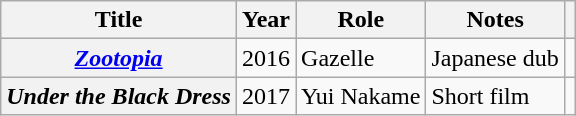<table class="wikitable sortable plainrowheaders">
<tr>
<th scope="col">Title</th>
<th scope="col">Year</th>
<th scope="col">Role</th>
<th scope="col" class="unsortable">Notes</th>
<th scope="col" class="unsortable"></th>
</tr>
<tr>
<th scope="row"><em><a href='#'>Zootopia</a></em></th>
<td>2016</td>
<td>Gazelle</td>
<td>Japanese dub</td>
<td></td>
</tr>
<tr>
<th scope="row"><em>Under the Black Dress</em></th>
<td>2017</td>
<td>Yui Nakame</td>
<td>Short film</td>
<td></td>
</tr>
</table>
